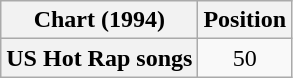<table class="wikitable plainrowheaders">
<tr>
<th scope="col">Chart (1994)</th>
<th scope="col">Position</th>
</tr>
<tr>
<th scope="row">US Hot Rap songs</th>
<td style="text-align:center;">50</td>
</tr>
</table>
